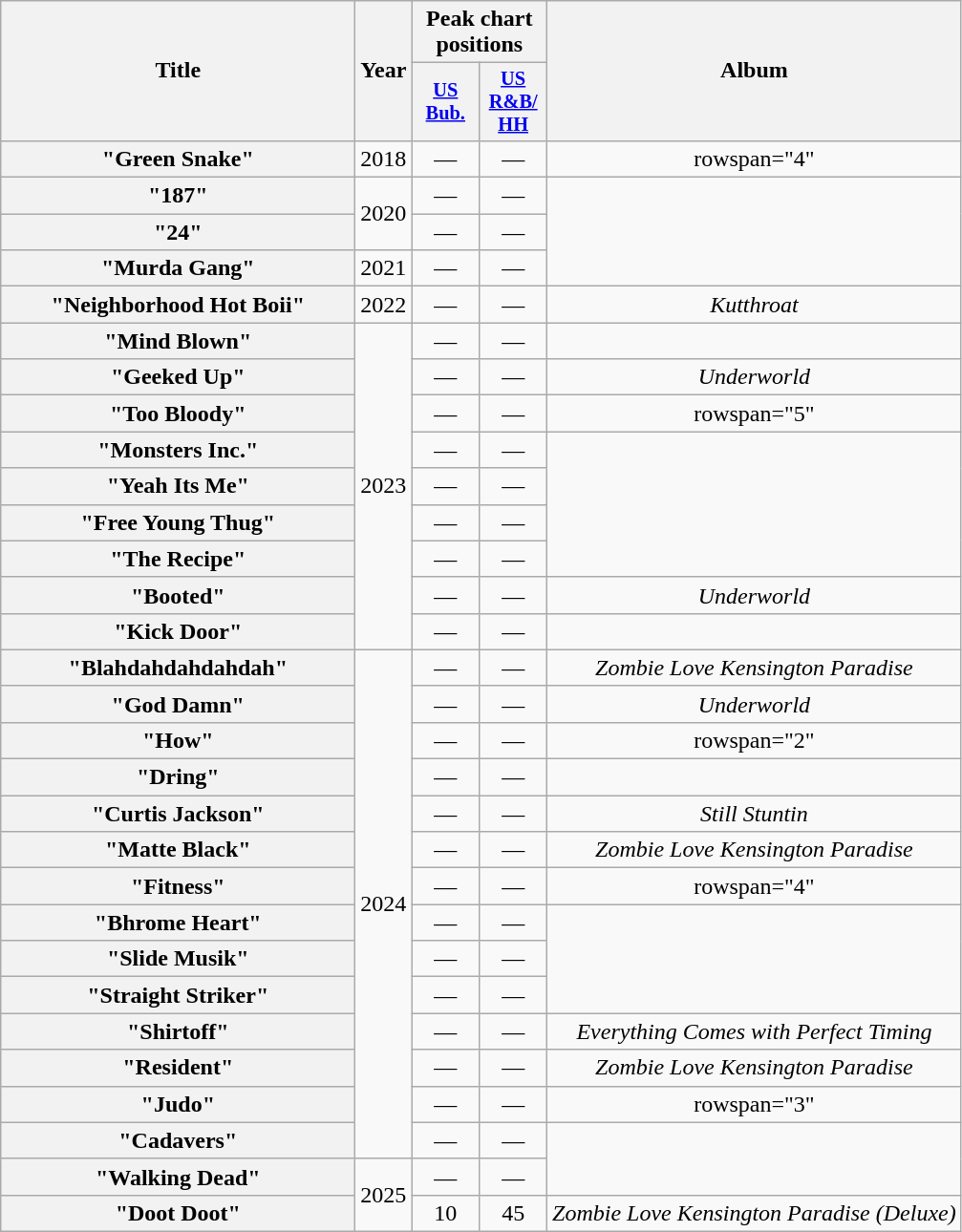<table class="wikitable plainrowheaders" style="text-align:center;">
<tr>
<th scope="col" rowspan="2" style="width:15em;">Title</th>
<th scope="col" rowspan="2">Year</th>
<th scope="col" colspan="2">Peak chart positions</th>
<th scope="col" rowspan="2">Album</th>
</tr>
<tr>
<th scope="col" style="width:3em;font-size:85%"><a href='#'>US<br>Bub.</a><br></th>
<th scope="col" style="width:3em;font-size:85%"><a href='#'>US<br>R&B/<br>HH</a><br></th>
</tr>
<tr>
<th scope="row">"Green Snake"</th>
<td>2018</td>
<td>—</td>
<td>—</td>
<td>rowspan="4" </td>
</tr>
<tr>
<th scope="row">"187"</th>
<td rowspan="2">2020</td>
<td>—</td>
<td>—</td>
</tr>
<tr>
<th scope="row">"24"</th>
<td>—</td>
<td>—</td>
</tr>
<tr>
<th scope="row">"Murda Gang"<br></th>
<td>2021</td>
<td>—</td>
<td>—</td>
</tr>
<tr>
<th scope="row">"Neighborhood Hot Boii"<br></th>
<td>2022</td>
<td>—</td>
<td>—</td>
<td><em>Kutthroat</em></td>
</tr>
<tr>
<th scope="row">"Mind Blown"<br></th>
<td rowspan="9">2023</td>
<td>—</td>
<td>—</td>
<td></td>
</tr>
<tr>
<th scope="row">"Geeked Up"</th>
<td>—</td>
<td>—</td>
<td><em>Underworld</em></td>
</tr>
<tr>
<th scope="row">"Too Bloody"<br></th>
<td>—</td>
<td>—</td>
<td>rowspan="5" </td>
</tr>
<tr>
<th scope="row">"Monsters Inc."</th>
<td>—</td>
<td>—</td>
</tr>
<tr>
<th scope="row">"Yeah Its Me"</th>
<td>—</td>
<td>—</td>
</tr>
<tr>
<th scope="row">"Free Young Thug"</th>
<td>—</td>
<td>—</td>
</tr>
<tr>
<th scope="row">"The Recipe"<br></th>
<td>—</td>
<td>—</td>
</tr>
<tr>
<th scope="row">"Booted"</th>
<td>—</td>
<td>—</td>
<td><em>Underworld</em></td>
</tr>
<tr>
<th scope="row">"Kick Door"<br></th>
<td>—</td>
<td>—</td>
<td></td>
</tr>
<tr>
<th scope="row">"Blahdahdahdahdah"</th>
<td rowspan="14">2024</td>
<td>—</td>
<td>—</td>
<td><em>Zombie Love Kensington Paradise</em></td>
</tr>
<tr>
<th scope="row">"God Damn"</th>
<td>—</td>
<td>—</td>
<td><em>Underworld</em></td>
</tr>
<tr>
<th scope="row">"How"<br></th>
<td>—</td>
<td>—</td>
<td>rowspan="2" </td>
</tr>
<tr>
<th scope="row">"Dring"<br></th>
<td>—</td>
<td>—</td>
</tr>
<tr>
<th scope="row">"Curtis Jackson"<br></th>
<td>—</td>
<td>—</td>
<td><em>Still Stuntin</em></td>
</tr>
<tr>
<th scope="row">"Matte Black"</th>
<td>—</td>
<td>—</td>
<td><em>Zombie Love Kensington Paradise</em></td>
</tr>
<tr>
<th scope="row">"Fitness"<br></th>
<td>—</td>
<td>—</td>
<td>rowspan="4" </td>
</tr>
<tr>
<th scope="row">"Bhrome Heart"</th>
<td>—</td>
<td>—</td>
</tr>
<tr>
<th scope="row">"Slide Musik"<br></th>
<td>—</td>
<td>—</td>
</tr>
<tr>
<th scope="row">"Straight Striker"<br></th>
<td>—</td>
<td>—</td>
</tr>
<tr>
<th scope="row">"Shirtoff"<br></th>
<td>—</td>
<td>—</td>
<td><em>Everything Comes with Perfect Timing</em></td>
</tr>
<tr>
<th scope="row">"Resident"</th>
<td>—</td>
<td>—</td>
<td><em>Zombie Love Kensington Paradise</em></td>
</tr>
<tr>
<th scope="row">"Judo"<br></th>
<td>—</td>
<td>—</td>
<td>rowspan="3" </td>
</tr>
<tr>
<th scope="row">"Cadavers"<br></th>
<td>—</td>
<td>—</td>
</tr>
<tr>
<th scope="row">"Walking Dead"<br></th>
<td rowspan="2">2025</td>
<td>—</td>
<td>—</td>
</tr>
<tr>
<th scope="row">"Doot Doot"</th>
<td>10</td>
<td>45</td>
<td><em>Zombie Love Kensington Paradise (Deluxe)</em></td>
</tr>
</table>
